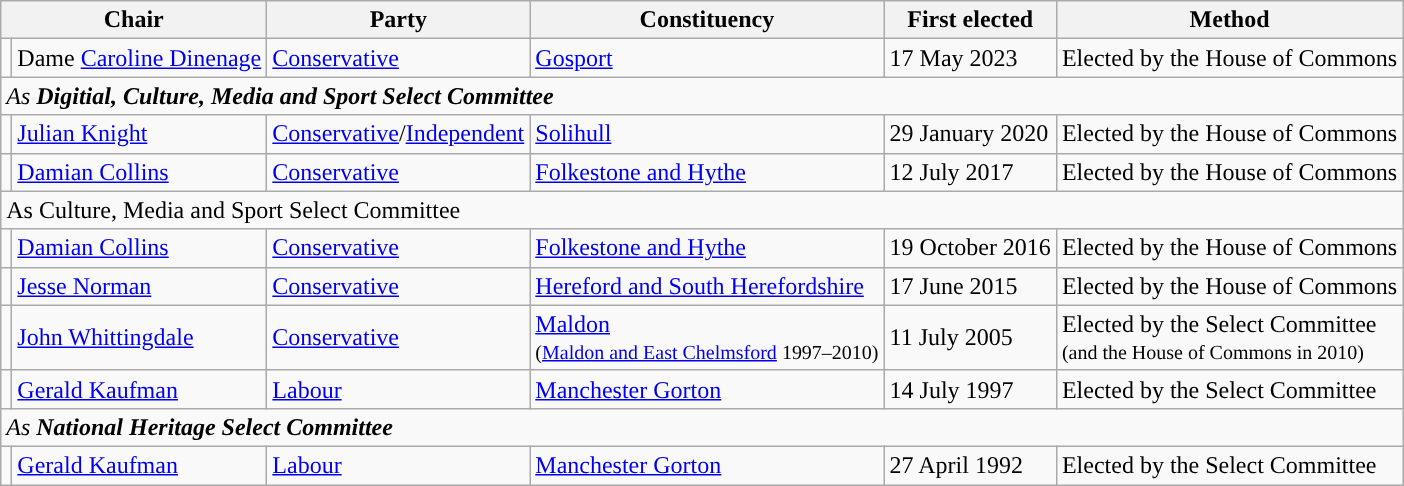<table class="wikitable">
<tr>
<th colspan="2">Chair</th>
<th>Party</th>
<th>Constituency</th>
<th>First elected</th>
<th>Method</th>
</tr>
<tr>
<td style="color:inherit;background-color: "></td>
<td>Dame  <a href='#'>Caroline Dinenage</a></td>
<td><a href='#'>Conservative</a></td>
<td><a href='#'>Gosport</a></td>
<td>17 May 2023</td>
<td>Elected by the House of Commons</td>
</tr>
<tr>
<td colspan="6"><em>As <strong>Digitial, Culture, Media and Sport Select Committee<strong><em></td>
</tr>
<tr>
<td style="color:inherit;background-color: "></td>
<td><a href='#'>Julian Knight</a></td>
<td><a href='#'>Conservative</a>/<a href='#'>Independent</a></td>
<td><a href='#'>Solihull</a></td>
<td>29 January 2020</td>
<td>Elected by the House of Commons</td>
</tr>
<tr>
<td style="color:inherit;background-color: "></td>
<td><a href='#'>Damian Collins</a></td>
<td><a href='#'>Conservative</a></td>
<td><a href='#'>Folkestone and Hythe</a></td>
<td>12 July 2017</td>
<td>Elected by the House of Commons</td>
</tr>
<tr>
<td colspan="6"></em>As </strong>Culture, Media and Sport Select Committee</em></strong></td>
</tr>
<tr>
<td style="color:inherit;background-color: "></td>
<td><a href='#'>Damian Collins</a></td>
<td><a href='#'>Conservative</a></td>
<td><a href='#'>Folkestone and Hythe</a></td>
<td>19 October 2016</td>
<td>Elected by the House of Commons</td>
</tr>
<tr>
<td style="color:inherit;background-color: "></td>
<td><a href='#'>Jesse Norman</a></td>
<td><a href='#'>Conservative</a></td>
<td><a href='#'>Hereford and South Herefordshire</a></td>
<td>17 June 2015</td>
<td>Elected by the House of Commons</td>
</tr>
<tr>
<td style="color:inherit;background-color: "></td>
<td><a href='#'>John Whittingdale</a></td>
<td><a href='#'>Conservative</a></td>
<td><a href='#'>Maldon</a><br><small>(<a href='#'>Maldon and East Chelmsford</a> 1997–2010)</small></td>
<td>11 July 2005</td>
<td>Elected by the Select Committee<br><small>(and the House of Commons in 2010)</small></td>
</tr>
<tr>
<td style="color:inherit;background-color: "></td>
<td><a href='#'>Gerald Kaufman</a></td>
<td><a href='#'>Labour</a></td>
<td><a href='#'>Manchester Gorton</a></td>
<td>14 July 1997</td>
<td>Elected by the Select Committee</td>
</tr>
<tr>
<td colspan="6"><em>As <strong>National Heritage Select Committee<strong><em></td>
</tr>
<tr>
<td style="color:inherit;background-color: "></td>
<td><a href='#'>Gerald Kaufman</a></td>
<td><a href='#'>Labour</a></td>
<td><a href='#'>Manchester Gorton</a></td>
<td>27 April 1992</td>
<td>Elected by the Select Committee</td>
</tr>
</table>
